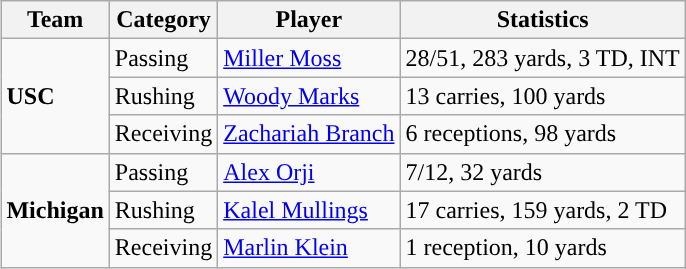<table class="wikitable" style="float: right;">
<tr>
<th>Team</th>
<th>Category</th>
<th>Player</th>
<th>Statistics</th>
</tr>
<tr>
<td rowspan=3><strong>USC</strong></td>
<td>Passing</td>
<td><a href='#'>Miller Moss</a></td>
<td>28/51, 283 yards, 3 TD, INT</td>
</tr>
<tr>
<td>Rushing</td>
<td><a href='#'>Woody Marks</a></td>
<td>13 carries, 100 yards</td>
</tr>
<tr>
<td>Receiving</td>
<td><a href='#'>Zachariah Branch</a></td>
<td>6 receptions, 98 yards</td>
</tr>
<tr>
<td rowspan=3><strong>Michigan</strong></td>
<td>Passing</td>
<td><a href='#'>Alex Orji</a></td>
<td>7/12, 32 yards</td>
</tr>
<tr>
<td>Rushing</td>
<td><a href='#'>Kalel Mullings</a></td>
<td>17 carries, 159 yards, 2 TD</td>
</tr>
<tr>
<td>Receiving</td>
<td><a href='#'>Marlin Klein</a></td>
<td>1 reception, 10 yards</td>
</tr>
</table>
